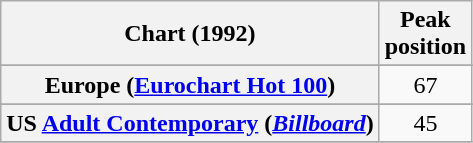<table class="wikitable sortable plainrowheaders" style="text-align:center">
<tr>
<th scope="col">Chart (1992)</th>
<th scope="col">Peak<br>position</th>
</tr>
<tr>
</tr>
<tr>
</tr>
<tr>
</tr>
<tr>
</tr>
<tr>
<th scope="row">Europe (<a href='#'>Eurochart Hot 100</a>)</th>
<td>67</td>
</tr>
<tr>
</tr>
<tr>
</tr>
<tr>
</tr>
<tr>
</tr>
<tr>
</tr>
<tr>
</tr>
<tr>
</tr>
<tr>
<th scope="row">US <a href='#'>Adult Contemporary</a> (<em><a href='#'>Billboard</a></em>)</th>
<td>45</td>
</tr>
<tr>
</tr>
</table>
